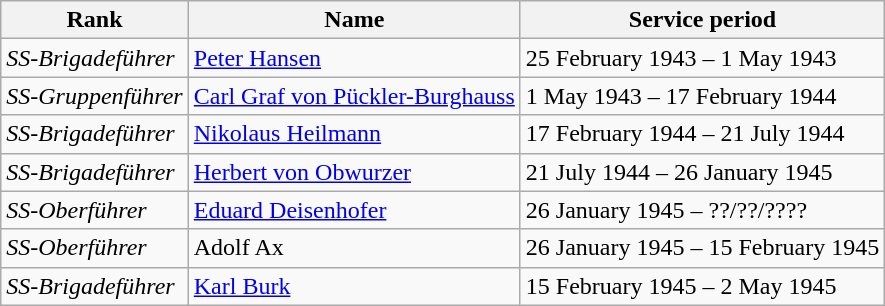<table class="wikitable">
<tr>
<th>Rank</th>
<th>Name</th>
<th>Service period</th>
</tr>
<tr>
<td><em>SS-Brigadeführer</em></td>
<td><a href='#'>Peter Hansen</a></td>
<td>25 February 1943 – 1 May 1943</td>
</tr>
<tr>
<td><em>SS-Gruppenführer</em></td>
<td><a href='#'>Carl Graf von Pückler-Burghauss</a></td>
<td>1 May 1943 – 17 February 1944</td>
</tr>
<tr>
<td><em>SS-Brigadeführer</em></td>
<td><a href='#'>Nikolaus Heilmann</a></td>
<td>17 February 1944 – 21 July 1944</td>
</tr>
<tr>
<td><em>SS-Brigadeführer</em></td>
<td><a href='#'>Herbert von Obwurzer</a></td>
<td>21 July 1944 – 26 January 1945</td>
</tr>
<tr>
<td><em>SS-Oberführer</em></td>
<td><a href='#'>Eduard Deisenhofer</a></td>
<td>26 January 1945 – ??/??/????</td>
</tr>
<tr>
<td><em>SS-Oberführer</em></td>
<td>Adolf Ax</td>
<td>26 January 1945 – 15 February 1945</td>
</tr>
<tr>
<td><em>SS-Brigadeführer</em></td>
<td><a href='#'>Karl Burk</a></td>
<td>15 February 1945 – 2 May 1945</td>
</tr>
</table>
